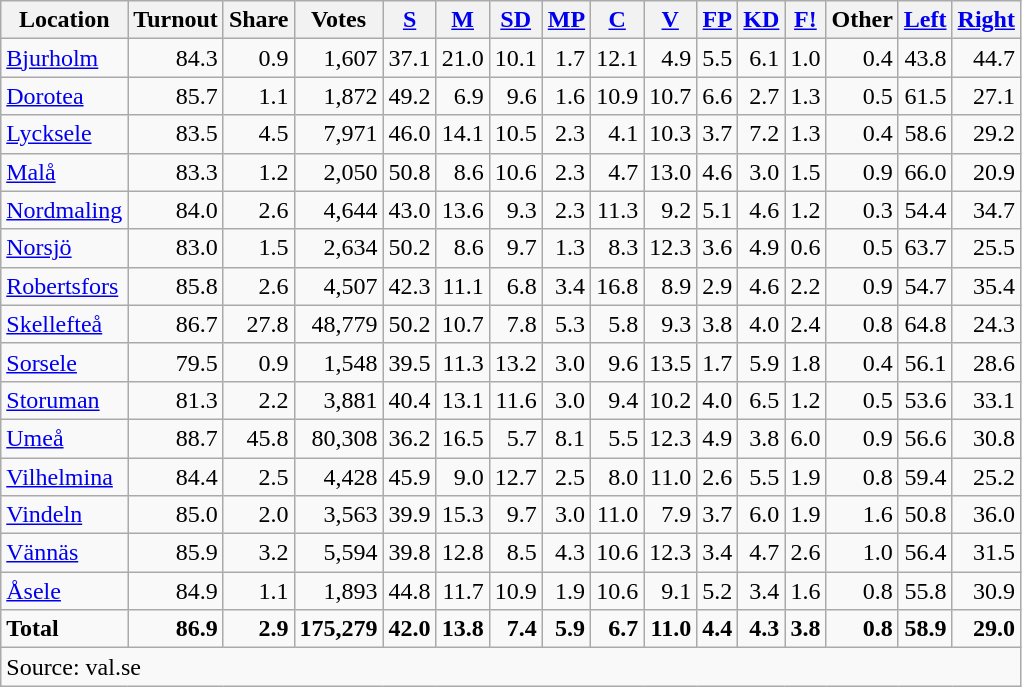<table class="wikitable sortable" style=text-align:right>
<tr>
<th>Location</th>
<th>Turnout</th>
<th>Share</th>
<th>Votes</th>
<th><a href='#'>S</a></th>
<th><a href='#'>M</a></th>
<th><a href='#'>SD</a></th>
<th><a href='#'>MP</a></th>
<th><a href='#'>C</a></th>
<th><a href='#'>V</a></th>
<th><a href='#'>FP</a></th>
<th><a href='#'>KD</a></th>
<th><a href='#'>F!</a></th>
<th>Other</th>
<th><a href='#'>Left</a></th>
<th><a href='#'>Right</a></th>
</tr>
<tr>
<td align=left><a href='#'>Bjurholm</a></td>
<td>84.3</td>
<td>0.9</td>
<td>1,607</td>
<td>37.1</td>
<td>21.0</td>
<td>10.1</td>
<td>1.7</td>
<td>12.1</td>
<td>4.9</td>
<td>5.5</td>
<td>6.1</td>
<td>1.0</td>
<td>0.4</td>
<td>43.8</td>
<td>44.7</td>
</tr>
<tr>
<td align=left><a href='#'>Dorotea</a></td>
<td>85.7</td>
<td>1.1</td>
<td>1,872</td>
<td>49.2</td>
<td>6.9</td>
<td>9.6</td>
<td>1.6</td>
<td>10.9</td>
<td>10.7</td>
<td>6.6</td>
<td>2.7</td>
<td>1.3</td>
<td>0.5</td>
<td>61.5</td>
<td>27.1</td>
</tr>
<tr>
<td align=left><a href='#'>Lycksele</a></td>
<td>83.5</td>
<td>4.5</td>
<td>7,971</td>
<td>46.0</td>
<td>14.1</td>
<td>10.5</td>
<td>2.3</td>
<td>4.1</td>
<td>10.3</td>
<td>3.7</td>
<td>7.2</td>
<td>1.3</td>
<td>0.4</td>
<td>58.6</td>
<td>29.2</td>
</tr>
<tr>
<td align=left><a href='#'>Malå</a></td>
<td>83.3</td>
<td>1.2</td>
<td>2,050</td>
<td>50.8</td>
<td>8.6</td>
<td>10.6</td>
<td>2.3</td>
<td>4.7</td>
<td>13.0</td>
<td>4.6</td>
<td>3.0</td>
<td>1.5</td>
<td>0.9</td>
<td>66.0</td>
<td>20.9</td>
</tr>
<tr>
<td align=left><a href='#'>Nordmaling</a></td>
<td>84.0</td>
<td>2.6</td>
<td>4,644</td>
<td>43.0</td>
<td>13.6</td>
<td>9.3</td>
<td>2.3</td>
<td>11.3</td>
<td>9.2</td>
<td>5.1</td>
<td>4.6</td>
<td>1.2</td>
<td>0.3</td>
<td>54.4</td>
<td>34.7</td>
</tr>
<tr>
<td align=left><a href='#'>Norsjö</a></td>
<td>83.0</td>
<td>1.5</td>
<td>2,634</td>
<td>50.2</td>
<td>8.6</td>
<td>9.7</td>
<td>1.3</td>
<td>8.3</td>
<td>12.3</td>
<td>3.6</td>
<td>4.9</td>
<td>0.6</td>
<td>0.5</td>
<td>63.7</td>
<td>25.5</td>
</tr>
<tr>
<td align=left><a href='#'>Robertsfors</a></td>
<td>85.8</td>
<td>2.6</td>
<td>4,507</td>
<td>42.3</td>
<td>11.1</td>
<td>6.8</td>
<td>3.4</td>
<td>16.8</td>
<td>8.9</td>
<td>2.9</td>
<td>4.6</td>
<td>2.2</td>
<td>0.9</td>
<td>54.7</td>
<td>35.4</td>
</tr>
<tr>
<td align=left><a href='#'>Skellefteå</a></td>
<td>86.7</td>
<td>27.8</td>
<td>48,779</td>
<td>50.2</td>
<td>10.7</td>
<td>7.8</td>
<td>5.3</td>
<td>5.8</td>
<td>9.3</td>
<td>3.8</td>
<td>4.0</td>
<td>2.4</td>
<td>0.8</td>
<td>64.8</td>
<td>24.3</td>
</tr>
<tr>
<td align=left><a href='#'>Sorsele</a></td>
<td>79.5</td>
<td>0.9</td>
<td>1,548</td>
<td>39.5</td>
<td>11.3</td>
<td>13.2</td>
<td>3.0</td>
<td>9.6</td>
<td>13.5</td>
<td>1.7</td>
<td>5.9</td>
<td>1.8</td>
<td>0.4</td>
<td>56.1</td>
<td>28.6</td>
</tr>
<tr>
<td align=left><a href='#'>Storuman</a></td>
<td>81.3</td>
<td>2.2</td>
<td>3,881</td>
<td>40.4</td>
<td>13.1</td>
<td>11.6</td>
<td>3.0</td>
<td>9.4</td>
<td>10.2</td>
<td>4.0</td>
<td>6.5</td>
<td>1.2</td>
<td>0.5</td>
<td>53.6</td>
<td>33.1</td>
</tr>
<tr>
<td align=left><a href='#'>Umeå</a></td>
<td>88.7</td>
<td>45.8</td>
<td>80,308</td>
<td>36.2</td>
<td>16.5</td>
<td>5.7</td>
<td>8.1</td>
<td>5.5</td>
<td>12.3</td>
<td>4.9</td>
<td>3.8</td>
<td>6.0</td>
<td>0.9</td>
<td>56.6</td>
<td>30.8</td>
</tr>
<tr>
<td align=left><a href='#'>Vilhelmina</a></td>
<td>84.4</td>
<td>2.5</td>
<td>4,428</td>
<td>45.9</td>
<td>9.0</td>
<td>12.7</td>
<td>2.5</td>
<td>8.0</td>
<td>11.0</td>
<td>2.6</td>
<td>5.5</td>
<td>1.9</td>
<td>0.8</td>
<td>59.4</td>
<td>25.2</td>
</tr>
<tr>
<td align=left><a href='#'>Vindeln</a></td>
<td>85.0</td>
<td>2.0</td>
<td>3,563</td>
<td>39.9</td>
<td>15.3</td>
<td>9.7</td>
<td>3.0</td>
<td>11.0</td>
<td>7.9</td>
<td>3.7</td>
<td>6.0</td>
<td>1.9</td>
<td>1.6</td>
<td>50.8</td>
<td>36.0</td>
</tr>
<tr>
<td align=left><a href='#'>Vännäs</a></td>
<td>85.9</td>
<td>3.2</td>
<td>5,594</td>
<td>39.8</td>
<td>12.8</td>
<td>8.5</td>
<td>4.3</td>
<td>10.6</td>
<td>12.3</td>
<td>3.4</td>
<td>4.7</td>
<td>2.6</td>
<td>1.0</td>
<td>56.4</td>
<td>31.5</td>
</tr>
<tr>
<td align=left><a href='#'>Åsele</a></td>
<td>84.9</td>
<td>1.1</td>
<td>1,893</td>
<td>44.8</td>
<td>11.7</td>
<td>10.9</td>
<td>1.9</td>
<td>10.6</td>
<td>9.1</td>
<td>5.2</td>
<td>3.4</td>
<td>1.6</td>
<td>0.8</td>
<td>55.8</td>
<td>30.9</td>
</tr>
<tr>
<td align=left><strong>Total</strong></td>
<td><strong>86.9</strong></td>
<td><strong>2.9</strong></td>
<td><strong>175,279</strong></td>
<td><strong>42.0</strong></td>
<td><strong>13.8</strong></td>
<td><strong>7.4</strong></td>
<td><strong>5.9</strong></td>
<td><strong>6.7</strong></td>
<td><strong>11.0</strong></td>
<td><strong>4.4</strong></td>
<td><strong>4.3</strong></td>
<td><strong>3.8</strong></td>
<td><strong>0.8</strong></td>
<td><strong>58.9</strong></td>
<td><strong>29.0</strong></td>
</tr>
<tr>
<td align=left colspan=16>Source: val.se </td>
</tr>
</table>
